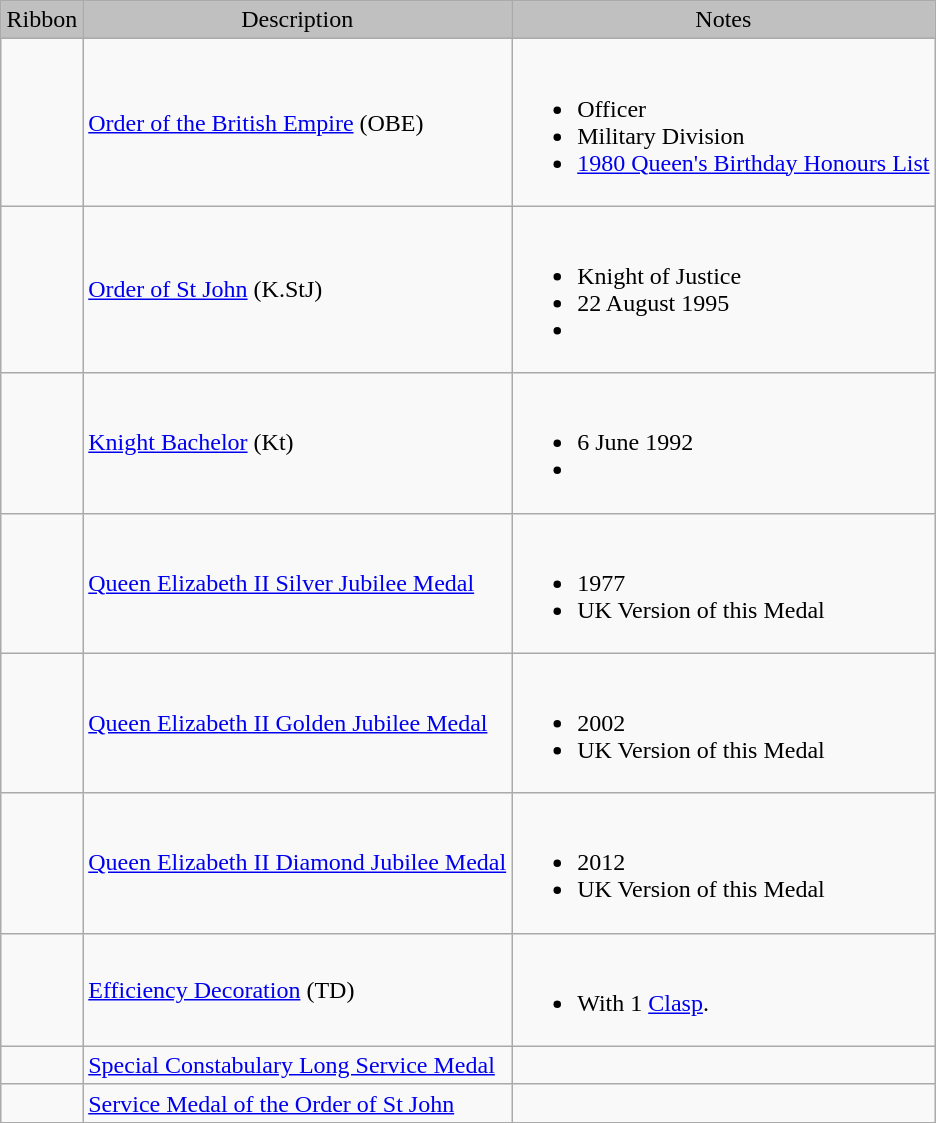<table class="wikitable" style="margin:1em auto;">
<tr style="background:silver;" align="center">
<td>Ribbon</td>
<td>Description</td>
<td>Notes</td>
</tr>
<tr>
<td></td>
<td><a href='#'>Order of the British Empire</a> (OBE)</td>
<td><br><ul><li>Officer</li><li>Military Division</li><li><a href='#'>1980 Queen's Birthday Honours List</a></li></ul></td>
</tr>
<tr>
<td></td>
<td><a href='#'>Order of St John</a> (K.StJ)</td>
<td><br><ul><li>Knight of Justice</li><li>22 August 1995</li><li></li></ul></td>
</tr>
<tr>
<td></td>
<td><a href='#'>Knight Bachelor</a> (Kt)</td>
<td><br><ul><li>6 June 1992</li><li></li></ul></td>
</tr>
<tr>
<td></td>
<td><a href='#'>Queen Elizabeth II Silver Jubilee Medal</a></td>
<td><br><ul><li>1977</li><li>UK Version of this Medal</li></ul></td>
</tr>
<tr>
<td></td>
<td><a href='#'>Queen Elizabeth II Golden Jubilee Medal</a></td>
<td><br><ul><li>2002</li><li>UK Version of this Medal</li></ul></td>
</tr>
<tr>
<td></td>
<td><a href='#'>Queen Elizabeth II Diamond Jubilee Medal</a></td>
<td><br><ul><li>2012</li><li>UK Version of this Medal</li></ul></td>
</tr>
<tr>
<td></td>
<td><a href='#'>Efficiency Decoration</a> (TD)</td>
<td><br><ul><li>With 1 <a href='#'>Clasp</a>.</li></ul></td>
</tr>
<tr>
<td></td>
<td><a href='#'>Special Constabulary Long Service Medal</a></td>
<td></td>
</tr>
<tr>
<td></td>
<td><a href='#'>Service Medal of the Order of St John</a></td>
<td></td>
</tr>
<tr>
</tr>
</table>
